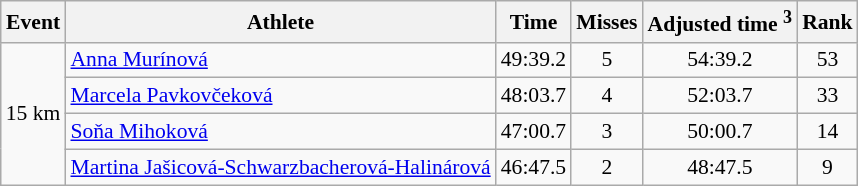<table class="wikitable" style="font-size:90%">
<tr>
<th>Event</th>
<th>Athlete</th>
<th>Time</th>
<th>Misses</th>
<th>Adjusted time <sup>3</sup></th>
<th>Rank</th>
</tr>
<tr>
<td rowspan="4">15 km</td>
<td><a href='#'>Anna Murínová</a></td>
<td align="center">49:39.2</td>
<td align="center">5</td>
<td align="center">54:39.2</td>
<td align="center">53</td>
</tr>
<tr>
<td><a href='#'>Marcela Pavkovčeková</a></td>
<td align="center">48:03.7</td>
<td align="center">4</td>
<td align="center">52:03.7</td>
<td align="center">33</td>
</tr>
<tr>
<td><a href='#'>Soňa Mihoková</a></td>
<td align="center">47:00.7</td>
<td align="center">3</td>
<td align="center">50:00.7</td>
<td align="center">14</td>
</tr>
<tr>
<td><a href='#'>Martina Jašicová-Schwarzbacherová-Halinárová</a></td>
<td align="center">46:47.5</td>
<td align="center">2</td>
<td align="center">48:47.5</td>
<td align="center">9</td>
</tr>
</table>
